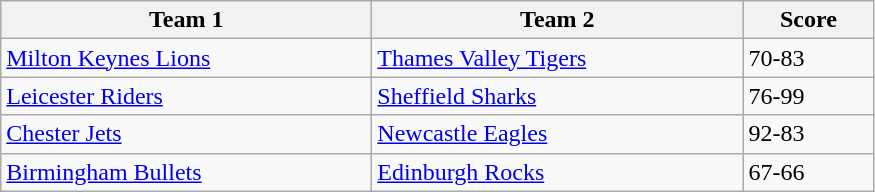<table class="wikitable" style="font-size: 100%">
<tr>
<th width=240>Team 1</th>
<th width=240>Team 2</th>
<th width=80>Score</th>
</tr>
<tr>
<td><a href='#'>Milton Keynes Lions</a></td>
<td><a href='#'>Thames Valley Tigers</a></td>
<td>70-83</td>
</tr>
<tr>
<td><a href='#'>Leicester Riders</a></td>
<td><a href='#'>Sheffield Sharks</a></td>
<td>76-99</td>
</tr>
<tr>
<td><a href='#'>Chester Jets</a></td>
<td><a href='#'>Newcastle Eagles</a></td>
<td>92-83</td>
</tr>
<tr>
<td><a href='#'>Birmingham Bullets</a></td>
<td><a href='#'>Edinburgh Rocks</a></td>
<td>67-66</td>
</tr>
</table>
